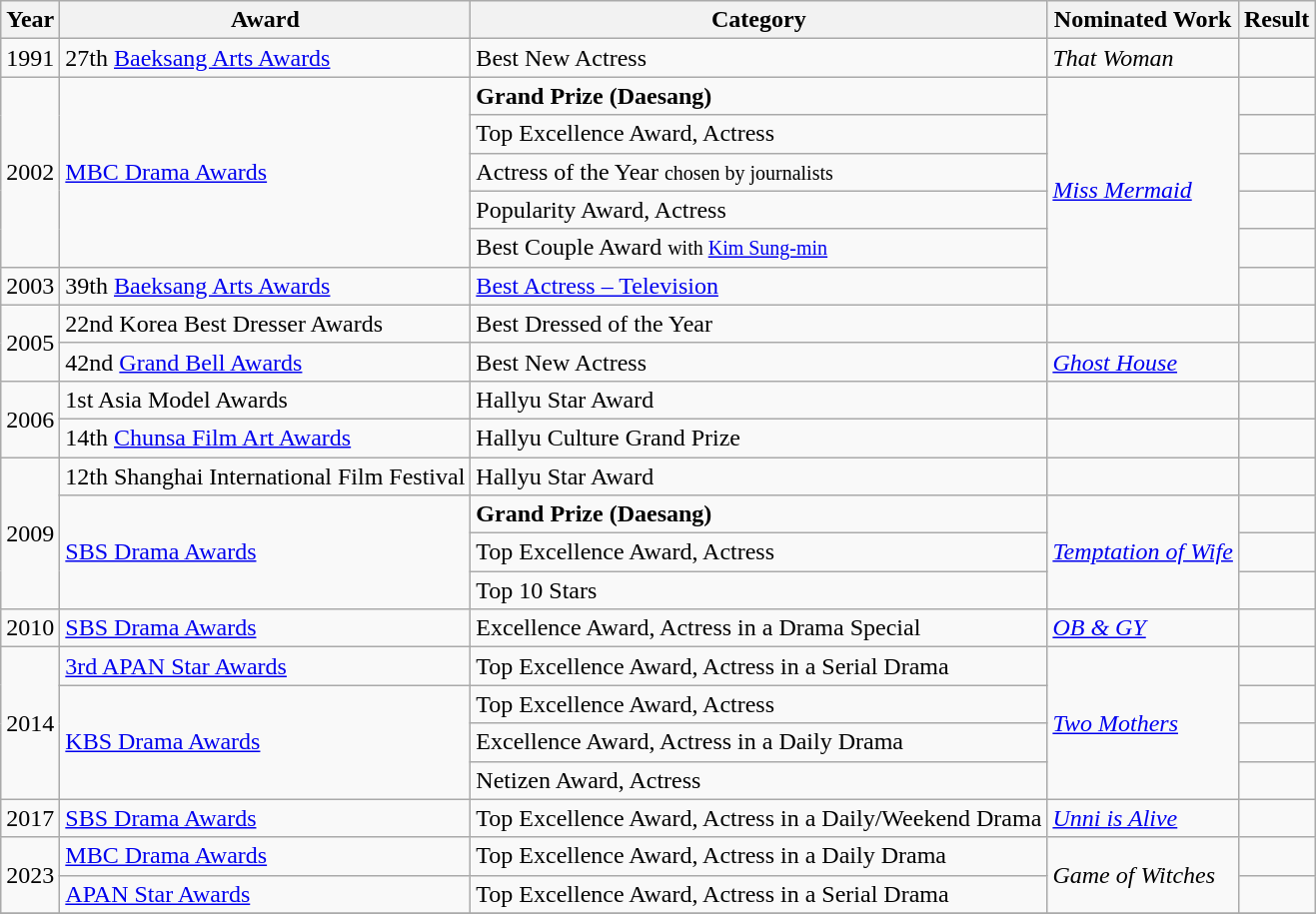<table class="wikitable">
<tr>
<th>Year</th>
<th>Award</th>
<th>Category</th>
<th>Nominated Work</th>
<th>Result</th>
</tr>
<tr>
<td>1991</td>
<td>27th <a href='#'>Baeksang Arts Awards</a></td>
<td>Best New Actress</td>
<td><em>That Woman</em></td>
<td></td>
</tr>
<tr>
<td rowspan=5>2002</td>
<td rowspan=5><a href='#'>MBC Drama Awards</a></td>
<td><strong>Grand Prize (Daesang)</strong></td>
<td rowspan=6><em><a href='#'>Miss Mermaid</a></em></td>
<td></td>
</tr>
<tr>
<td>Top Excellence Award, Actress</td>
<td></td>
</tr>
<tr>
<td>Actress of the Year <small>chosen by journalists</small></td>
<td></td>
</tr>
<tr>
<td>Popularity Award, Actress</td>
<td></td>
</tr>
<tr>
<td>Best Couple Award <small>with <a href='#'>Kim Sung-min</a></small></td>
<td></td>
</tr>
<tr>
<td>2003</td>
<td>39th <a href='#'>Baeksang Arts Awards</a></td>
<td><a href='#'>Best Actress – Television</a></td>
<td></td>
</tr>
<tr>
<td rowspan=2>2005</td>
<td>22nd Korea Best Dresser Awards</td>
<td>Best Dressed of the Year</td>
<td></td>
<td></td>
</tr>
<tr>
<td>42nd <a href='#'>Grand Bell Awards</a></td>
<td>Best New Actress</td>
<td><em><a href='#'>Ghost House</a></em></td>
<td></td>
</tr>
<tr>
<td rowspan=2>2006</td>
<td>1st Asia Model Awards</td>
<td>Hallyu Star Award</td>
<td></td>
<td></td>
</tr>
<tr>
<td>14th <a href='#'>Chunsa Film Art Awards</a></td>
<td>Hallyu Culture Grand Prize</td>
<td></td>
<td></td>
</tr>
<tr>
<td rowspan=4>2009</td>
<td>12th Shanghai International Film Festival</td>
<td>Hallyu Star Award</td>
<td></td>
<td></td>
</tr>
<tr>
<td rowspan=3><a href='#'>SBS Drama Awards</a></td>
<td><strong>Grand Prize (Daesang)</strong></td>
<td rowspan=3><em><a href='#'>Temptation of Wife</a></em></td>
<td></td>
</tr>
<tr>
<td>Top Excellence Award, Actress</td>
<td></td>
</tr>
<tr>
<td>Top 10 Stars</td>
<td></td>
</tr>
<tr>
<td>2010</td>
<td><a href='#'>SBS Drama Awards</a></td>
<td>Excellence Award, Actress in a Drama Special</td>
<td><em><a href='#'>OB & GY</a></em></td>
<td></td>
</tr>
<tr>
<td rowspan=4>2014</td>
<td><a href='#'>3rd APAN Star Awards</a></td>
<td>Top Excellence Award, Actress in a Serial Drama</td>
<td rowspan=4><em><a href='#'>Two Mothers</a></em></td>
<td></td>
</tr>
<tr>
<td rowspan=3><a href='#'>KBS Drama Awards</a></td>
<td>Top Excellence Award, Actress</td>
<td></td>
</tr>
<tr>
<td>Excellence Award, Actress in a Daily Drama</td>
<td></td>
</tr>
<tr>
<td>Netizen Award, Actress</td>
<td></td>
</tr>
<tr>
<td>2017</td>
<td><a href='#'>SBS Drama Awards</a></td>
<td>Top Excellence Award, Actress in a Daily/Weekend Drama</td>
<td><em><a href='#'>Unni is Alive</a></em></td>
<td></td>
</tr>
<tr>
<td rowspan=2>2023</td>
<td rowspan=1><a href='#'>MBC Drama Awards</a></td>
<td>Top Excellence Award, Actress in a Daily Drama</td>
<td rowspan=2><em>Game of Witches</em></td>
<td></td>
</tr>
<tr>
<td rowspan=1><a href='#'>APAN Star Awards</a></td>
<td>Top Excellence Award, Actress in a Serial Drama</td>
<td></td>
</tr>
<tr>
</tr>
</table>
